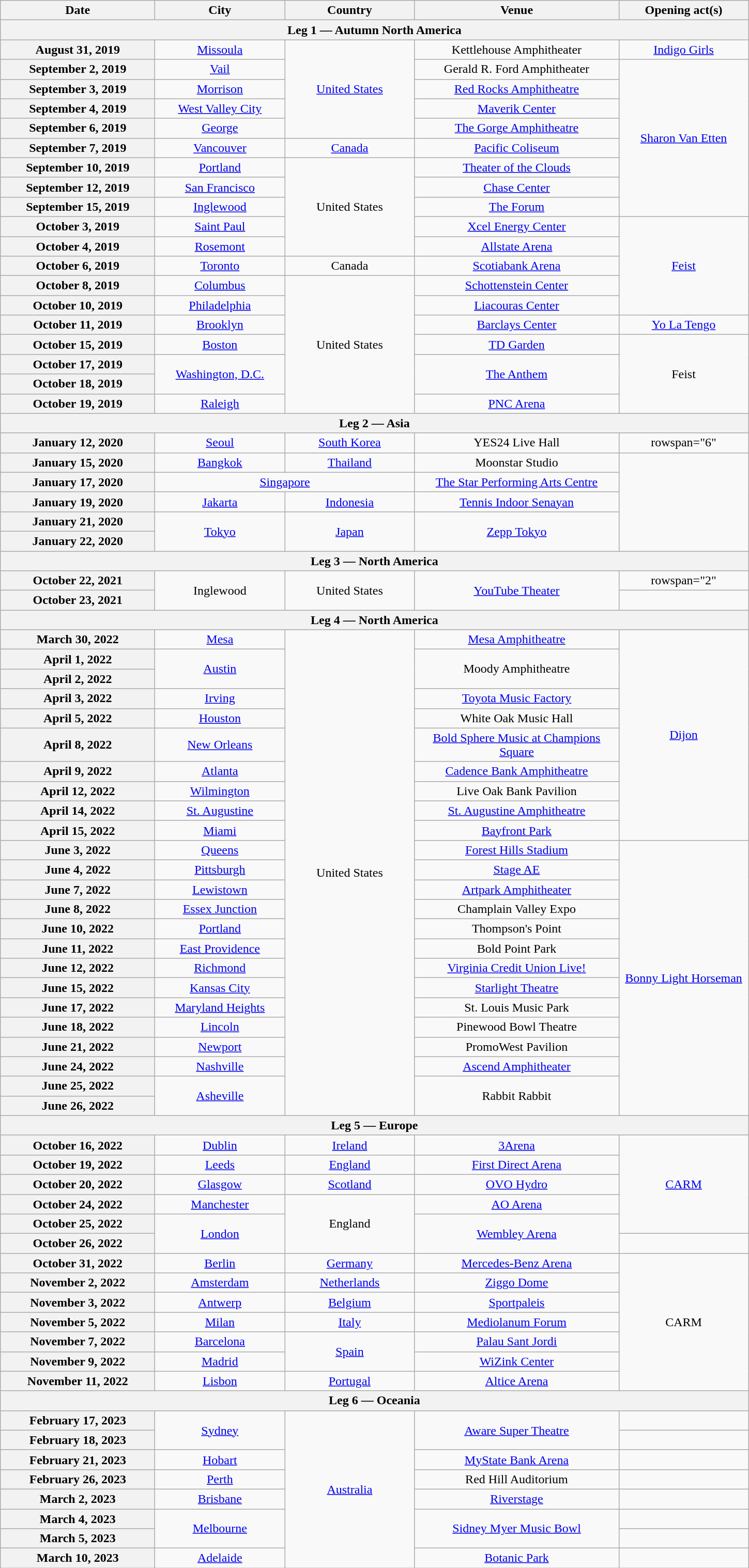<table class="wikitable sortable plainrowheaders" style="text-align:center;">
<tr>
<th scope="col" style="width:12em;">Date</th>
<th scope="col" style="width:10em;">City</th>
<th scope="col" style="width:10em;">Country</th>
<th scope="col" style="width:16em;">Venue</th>
<th scope="col" style="width:10em;">Opening act(s)</th>
</tr>
<tr>
<th colspan="5">Leg 1 — Autumn North America</th>
</tr>
<tr>
<th scope="row" style="text-align:center;">August 31, 2019</th>
<td><a href='#'>Missoula</a></td>
<td rowspan="5"><a href='#'>United States</a></td>
<td>Kettlehouse Amphitheater</td>
<td><a href='#'>Indigo Girls</a></td>
</tr>
<tr>
<th scope="row" style="text-align:center;">September 2, 2019</th>
<td><a href='#'>Vail</a></td>
<td>Gerald R. Ford Amphitheater</td>
<td rowspan="8"><a href='#'>Sharon Van Etten</a></td>
</tr>
<tr>
<th scope="row" style="text-align:center;">September 3, 2019</th>
<td><a href='#'>Morrison</a></td>
<td><a href='#'>Red Rocks Amphitheatre</a></td>
</tr>
<tr>
<th scope="row" style="text-align:center;">September 4, 2019</th>
<td><a href='#'>West Valley City</a></td>
<td><a href='#'>Maverik Center</a></td>
</tr>
<tr>
<th scope="row" style="text-align:center;">September 6, 2019</th>
<td><a href='#'>George</a></td>
<td><a href='#'>The Gorge Amphitheatre</a></td>
</tr>
<tr>
<th scope="row" style="text-align:center;">September 7, 2019</th>
<td><a href='#'>Vancouver</a></td>
<td><a href='#'>Canada</a></td>
<td><a href='#'>Pacific Coliseum</a></td>
</tr>
<tr>
<th scope="row" style="text-align:center;">September 10, 2019</th>
<td><a href='#'>Portland</a></td>
<td rowspan="5">United States</td>
<td><a href='#'>Theater of the Clouds</a></td>
</tr>
<tr>
<th scope="row" style="text-align:center;">September 12, 2019</th>
<td><a href='#'>San Francisco</a></td>
<td><a href='#'>Chase Center</a></td>
</tr>
<tr>
<th scope="row" style="text-align:center;">September 15, 2019</th>
<td><a href='#'>Inglewood</a></td>
<td><a href='#'>The Forum</a></td>
</tr>
<tr>
<th scope="row" style="text-align:center;">October 3, 2019</th>
<td><a href='#'>Saint Paul</a></td>
<td><a href='#'>Xcel Energy Center</a></td>
<td rowspan="5"><a href='#'>Feist</a></td>
</tr>
<tr>
<th scope="row" style="text-align:center;">October 4, 2019</th>
<td><a href='#'>Rosemont</a></td>
<td><a href='#'>Allstate Arena</a></td>
</tr>
<tr>
<th scope="row" style="text-align:center;">October 6, 2019</th>
<td><a href='#'>Toronto</a></td>
<td>Canada</td>
<td><a href='#'>Scotiabank Arena</a></td>
</tr>
<tr>
<th scope="row" style="text-align:center;">October 8, 2019</th>
<td><a href='#'>Columbus</a></td>
<td rowspan="7">United States</td>
<td><a href='#'>Schottenstein Center</a></td>
</tr>
<tr>
<th scope="row" style="text-align:center;">October 10, 2019</th>
<td><a href='#'>Philadelphia</a></td>
<td><a href='#'>Liacouras Center</a></td>
</tr>
<tr>
<th scope="row" style="text-align:center;">October 11, 2019</th>
<td><a href='#'>Brooklyn</a></td>
<td><a href='#'>Barclays Center</a></td>
<td><a href='#'>Yo La Tengo</a></td>
</tr>
<tr>
<th scope="row" style="text-align:center;">October 15, 2019</th>
<td><a href='#'>Boston</a></td>
<td><a href='#'>TD Garden</a></td>
<td rowspan="4">Feist</td>
</tr>
<tr>
<th scope="row" style="text-align:center;">October 17, 2019</th>
<td rowspan="2"><a href='#'>Washington, D.C.</a></td>
<td rowspan="2"><a href='#'>The Anthem</a></td>
</tr>
<tr>
<th scope="row" style="text-align:center;">October 18, 2019</th>
</tr>
<tr>
<th scope="row" style="text-align:center;">October 19, 2019</th>
<td><a href='#'>Raleigh</a></td>
<td><a href='#'>PNC Arena</a></td>
</tr>
<tr>
<th colspan="5">Leg 2 — Asia</th>
</tr>
<tr>
<th scope="row" style="text-align:center;">January 12, 2020</th>
<td><a href='#'>Seoul</a></td>
<td><a href='#'>South Korea</a></td>
<td>YES24 Live Hall</td>
<td>rowspan="6" </td>
</tr>
<tr>
<th scope="row" style="text-align:center;">January 15, 2020</th>
<td><a href='#'>Bangkok</a></td>
<td><a href='#'>Thailand</a></td>
<td>Moonstar Studio</td>
</tr>
<tr>
<th scope="row" style="text-align:center;">January 17, 2020</th>
<td colspan="2"><a href='#'>Singapore</a></td>
<td><a href='#'>The Star Performing Arts Centre</a></td>
</tr>
<tr>
<th scope="row" style="text-align:center;">January 19, 2020</th>
<td><a href='#'>Jakarta</a></td>
<td><a href='#'>Indonesia</a></td>
<td><a href='#'>Tennis Indoor Senayan</a></td>
</tr>
<tr>
<th scope="row" style="text-align:center;">January 21, 2020</th>
<td rowspan="2"><a href='#'>Tokyo</a></td>
<td rowspan="2"><a href='#'>Japan</a></td>
<td rowspan="2"><a href='#'>Zepp Tokyo</a></td>
</tr>
<tr>
<th scope="row" style="text-align:center;">January 22, 2020</th>
</tr>
<tr>
<th colspan="5">Leg 3 — North America</th>
</tr>
<tr>
<th scope="row" style="text-align:center;">October 22, 2021</th>
<td rowspan="2">Inglewood</td>
<td rowspan="2">United States</td>
<td rowspan="2"><a href='#'>YouTube Theater</a></td>
<td>rowspan="2" </td>
</tr>
<tr>
<th scope="row" style="text-align:center;">October 23, 2021</th>
</tr>
<tr>
<th colspan="5">Leg 4 — North America</th>
</tr>
<tr>
<th scope="row" style="text-align:center;">March 30, 2022</th>
<td><a href='#'>Mesa</a></td>
<td rowspan="24">United States</td>
<td><a href='#'>Mesa Amphitheatre</a></td>
<td rowspan="10"><a href='#'>Dijon</a></td>
</tr>
<tr>
<th scope="row" style="text-align:center;">April 1, 2022</th>
<td rowspan="2"><a href='#'>Austin</a></td>
<td rowspan="2">Moody Amphitheatre</td>
</tr>
<tr>
<th scope="row" style="text-align:center;">April 2, 2022</th>
</tr>
<tr>
<th scope="row" style="text-align:center;">April 3, 2022</th>
<td><a href='#'>Irving</a></td>
<td><a href='#'>Toyota Music Factory</a></td>
</tr>
<tr>
<th scope="row" style="text-align:center;">April 5, 2022</th>
<td><a href='#'>Houston</a></td>
<td>White Oak Music Hall</td>
</tr>
<tr>
<th scope="row" style="text-align:center;">April 8, 2022</th>
<td><a href='#'>New Orleans</a></td>
<td><a href='#'>Bold Sphere Music at Champions Square</a></td>
</tr>
<tr>
<th scope="row" style="text-align:center;">April 9, 2022</th>
<td><a href='#'>Atlanta</a></td>
<td><a href='#'>Cadence Bank Amphitheatre</a></td>
</tr>
<tr>
<th scope="row" style="text-align:center;">April 12, 2022</th>
<td><a href='#'>Wilmington</a></td>
<td>Live Oak Bank Pavilion</td>
</tr>
<tr>
<th scope="row" style="text-align:center;">April 14, 2022</th>
<td><a href='#'>St. Augustine</a></td>
<td><a href='#'>St. Augustine Amphitheatre</a></td>
</tr>
<tr>
<th scope="row" style="text-align:center;">April 15, 2022</th>
<td><a href='#'>Miami</a></td>
<td><a href='#'>Bayfront Park</a></td>
</tr>
<tr>
<th scope="row" style="text-align:center;">June 3, 2022</th>
<td><a href='#'>Queens</a></td>
<td><a href='#'>Forest Hills Stadium</a></td>
<td rowspan="14"><a href='#'>Bonny Light Horseman</a></td>
</tr>
<tr>
<th scope="row" style="text-align:center;">June 4, 2022</th>
<td><a href='#'>Pittsburgh</a></td>
<td><a href='#'>Stage AE</a></td>
</tr>
<tr>
<th scope="row" style="text-align:center;">June 7, 2022</th>
<td><a href='#'>Lewistown</a></td>
<td><a href='#'>Artpark Amphitheater</a></td>
</tr>
<tr>
<th scope="row" style="text-align:center;">June 8, 2022</th>
<td><a href='#'>Essex Junction</a></td>
<td>Champlain Valley Expo</td>
</tr>
<tr>
<th scope="row" style="text-align:center;">June 10, 2022</th>
<td><a href='#'>Portland</a></td>
<td>Thompson's Point</td>
</tr>
<tr>
<th scope="row" style="text-align:center;">June 11, 2022</th>
<td><a href='#'>East Providence</a></td>
<td>Bold Point Park</td>
</tr>
<tr>
<th scope="row" style="text-align:center;">June 12, 2022</th>
<td><a href='#'>Richmond</a></td>
<td><a href='#'>Virginia Credit Union Live!</a></td>
</tr>
<tr>
<th scope="row" style="text-align:center;">June 15, 2022</th>
<td><a href='#'>Kansas City</a></td>
<td><a href='#'>Starlight Theatre</a></td>
</tr>
<tr>
<th scope="row" style="text-align:center;">June 17, 2022</th>
<td><a href='#'>Maryland Heights</a></td>
<td>St. Louis Music Park</td>
</tr>
<tr>
<th scope="row" style="text-align:center;">June 18, 2022</th>
<td><a href='#'>Lincoln</a></td>
<td>Pinewood Bowl Theatre</td>
</tr>
<tr>
<th scope="row" style="text-align:center;">June 21, 2022</th>
<td><a href='#'>Newport</a></td>
<td>PromoWest Pavilion</td>
</tr>
<tr>
<th scope="row" style="text-align:center;">June 24, 2022</th>
<td><a href='#'>Nashville</a></td>
<td><a href='#'>Ascend Amphitheater</a></td>
</tr>
<tr>
<th scope="row" style="text-align:center;">June 25, 2022</th>
<td rowspan="2"><a href='#'>Asheville</a></td>
<td rowspan="2">Rabbit Rabbit</td>
</tr>
<tr>
<th scope="row" style="text-align:center;">June 26, 2022</th>
</tr>
<tr>
<th colspan="5">Leg 5 — Europe</th>
</tr>
<tr>
<th scope="row" style="text-align:center;">October 16, 2022</th>
<td><a href='#'>Dublin</a></td>
<td><a href='#'>Ireland</a></td>
<td><a href='#'>3Arena</a></td>
<td rowspan="5"><a href='#'>CARM</a></td>
</tr>
<tr>
<th scope="row" style="text-align:center;">October 19, 2022</th>
<td><a href='#'>Leeds</a></td>
<td><a href='#'>England</a></td>
<td><a href='#'>First Direct Arena</a></td>
</tr>
<tr>
<th scope="row" style="text-align:center;">October 20, 2022</th>
<td><a href='#'>Glasgow</a></td>
<td><a href='#'>Scotland</a></td>
<td><a href='#'>OVO Hydro</a></td>
</tr>
<tr>
<th scope="row" style="text-align:center;">October 24, 2022</th>
<td><a href='#'>Manchester</a></td>
<td rowspan="3">England</td>
<td><a href='#'>AO Arena</a></td>
</tr>
<tr>
<th scope="row" style="text-align:center;">October 25, 2022</th>
<td rowspan="2"><a href='#'>London</a></td>
<td rowspan="2"><a href='#'>Wembley Arena</a></td>
</tr>
<tr>
<th scope="row" style="text-align:center;">October 26, 2022</th>
<td></td>
</tr>
<tr>
<th scope="row" style="text-align:center;">October 31, 2022</th>
<td><a href='#'>Berlin</a></td>
<td><a href='#'>Germany</a></td>
<td><a href='#'>Mercedes-Benz Arena</a></td>
<td rowspan="7">CARM</td>
</tr>
<tr>
<th scope="row" style="text-align:center;">November 2, 2022</th>
<td><a href='#'>Amsterdam</a></td>
<td><a href='#'>Netherlands</a></td>
<td><a href='#'>Ziggo Dome</a></td>
</tr>
<tr>
<th scope="row" style="text-align:center;">November 3, 2022</th>
<td><a href='#'>Antwerp</a></td>
<td><a href='#'>Belgium</a></td>
<td><a href='#'>Sportpaleis</a></td>
</tr>
<tr>
<th scope="row" style="text-align:center;">November 5, 2022</th>
<td><a href='#'>Milan</a></td>
<td><a href='#'>Italy</a></td>
<td><a href='#'>Mediolanum Forum</a></td>
</tr>
<tr>
<th scope="row" style="text-align:center;">November 7, 2022</th>
<td><a href='#'>Barcelona</a></td>
<td rowspan="2"><a href='#'>Spain</a></td>
<td><a href='#'>Palau Sant Jordi</a></td>
</tr>
<tr>
<th scope="row" style="text-align:center;">November 9, 2022</th>
<td><a href='#'>Madrid</a></td>
<td><a href='#'>WiZink Center</a></td>
</tr>
<tr>
<th scope="row" style="text-align:center;">November 11, 2022</th>
<td><a href='#'>Lisbon</a></td>
<td><a href='#'>Portugal</a></td>
<td><a href='#'>Altice Arena</a></td>
</tr>
<tr>
<th colspan="5">Leg 6 — Oceania</th>
</tr>
<tr>
<th>February 17, 2023</th>
<td rowspan="2"><a href='#'>Sydney</a></td>
<td rowspan="8"><a href='#'>Australia</a></td>
<td rowspan="2"><a href='#'>Aware Super Theatre</a></td>
<td></td>
</tr>
<tr>
<th>February 18, 2023</th>
<td></td>
</tr>
<tr>
<th>February 21, 2023</th>
<td><a href='#'>Hobart</a></td>
<td><a href='#'>MyState Bank Arena</a></td>
<td></td>
</tr>
<tr>
<th>February 26, 2023</th>
<td><a href='#'>Perth</a></td>
<td>Red Hill Auditorium</td>
<td></td>
</tr>
<tr>
<th>March 2, 2023</th>
<td><a href='#'>Brisbane</a></td>
<td><a href='#'>Riverstage</a></td>
<td></td>
</tr>
<tr>
<th>March 4, 2023</th>
<td rowspan="2"><a href='#'>Melbourne</a></td>
<td rowspan="2"><a href='#'>Sidney Myer Music Bowl</a></td>
<td></td>
</tr>
<tr>
<th>March 5, 2023</th>
<td></td>
</tr>
<tr>
<th>March 10, 2023</th>
<td><a href='#'>Adelaide</a></td>
<td><a href='#'>Botanic Park</a></td>
<td></td>
</tr>
</table>
